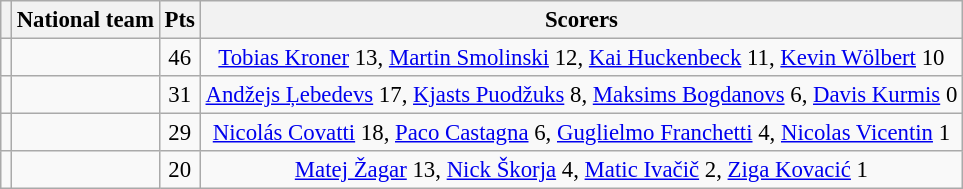<table class=wikitable style="font-size: 95%">
<tr>
<th></th>
<th>National team</th>
<th>Pts</th>
<th>Scorers</th>
</tr>
<tr align=center >
<td></td>
<td align=left></td>
<td>46</td>
<td><a href='#'>Tobias Kroner</a> 13, <a href='#'>Martin Smolinski</a> 12, <a href='#'>Kai Huckenbeck</a> 11, <a href='#'>Kevin Wölbert</a> 10</td>
</tr>
<tr align=center>
<td></td>
<td align=left></td>
<td>31</td>
<td><a href='#'>Andžejs Ļebedevs</a> 17, <a href='#'>Kjasts Puodžuks</a> 8, <a href='#'>Maksims Bogdanovs</a> 6, <a href='#'>Davis Kurmis</a> 0</td>
</tr>
<tr align=center>
<td></td>
<td align=left></td>
<td>29</td>
<td><a href='#'>Nicolás Covatti</a> 18, <a href='#'>Paco Castagna</a> 6, <a href='#'>Guglielmo Franchetti</a> 4, <a href='#'>Nicolas Vicentin</a> 1</td>
</tr>
<tr align=center>
<td></td>
<td align=left></td>
<td>20</td>
<td><a href='#'>Matej Žagar</a> 13, <a href='#'>Nick Škorja</a> 4, <a href='#'>Matic Ivačič</a> 2, <a href='#'>Ziga Kovacić</a> 1</td>
</tr>
</table>
